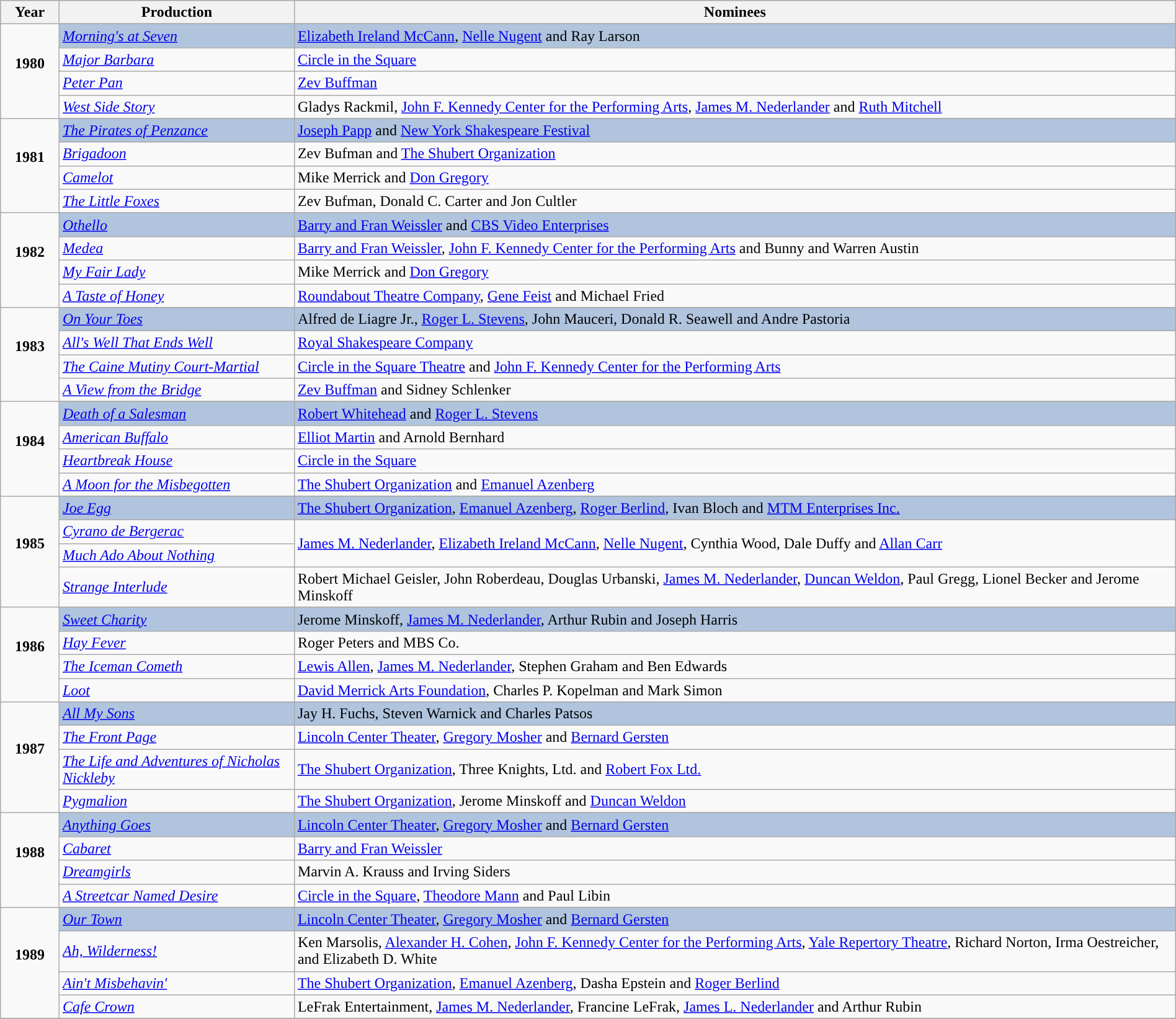<table class="wikitable" style="width:100%;">
<tr style="background:#bebebe;">
<th style="width:5%;">Year</th>
<th style="width:20%;">Production</th>
<th style="width:75%;">Nominees</th>
</tr>
<tr>
<td rowspan="5" align="center"><strong>1980</strong><br><br></td>
</tr>
<tr style="background:#B0C4DE">
<td><em><a href='#'>Morning's at Seven</a></em></td>
<td><a href='#'>Elizabeth Ireland McCann</a>, <a href='#'>Nelle Nugent</a> and Ray Larson</td>
</tr>
<tr>
<td><em><a href='#'>Major Barbara</a></em></td>
<td><a href='#'>Circle in the Square</a></td>
</tr>
<tr>
<td><em><a href='#'>Peter Pan</a></em></td>
<td><a href='#'>Zev Buffman</a></td>
</tr>
<tr>
<td><em><a href='#'>West Side Story</a></em></td>
<td>Gladys Rackmil, <a href='#'>John F. Kennedy Center for the Performing Arts</a>, <a href='#'>James M. Nederlander</a> and <a href='#'>Ruth Mitchell</a></td>
</tr>
<tr>
<td rowspan="5" align="center"><strong>1981</strong><br><br></td>
</tr>
<tr style="background:#B0C4DE">
<td><em><a href='#'>The Pirates of Penzance</a></em></td>
<td><a href='#'>Joseph Papp</a> and <a href='#'>New York Shakespeare Festival</a></td>
</tr>
<tr>
<td><em><a href='#'>Brigadoon</a></em></td>
<td>Zev Bufman and <a href='#'>The Shubert Organization</a></td>
</tr>
<tr>
<td><em><a href='#'>Camelot</a></em></td>
<td>Mike Merrick and <a href='#'>Don Gregory</a></td>
</tr>
<tr>
<td><em><a href='#'>The Little Foxes</a></em></td>
<td>Zev Bufman, Donald C. Carter and Jon Cultler</td>
</tr>
<tr>
<td rowspan="5" align="center"><strong>1982</strong><br><br></td>
</tr>
<tr style="background:#B0C4DE">
<td><em><a href='#'>Othello</a></em></td>
<td><a href='#'>Barry and Fran Weissler</a> and <a href='#'>CBS Video Enterprises</a></td>
</tr>
<tr>
<td><em><a href='#'>Medea</a></em></td>
<td><a href='#'>Barry and Fran Weissler</a>, <a href='#'>John F. Kennedy Center for the Performing Arts</a> and Bunny and Warren Austin</td>
</tr>
<tr>
<td><em><a href='#'>My Fair Lady</a></em></td>
<td>Mike Merrick and <a href='#'>Don Gregory</a></td>
</tr>
<tr>
<td><em><a href='#'>A Taste of Honey</a></em></td>
<td><a href='#'>Roundabout Theatre Company</a>, <a href='#'>Gene Feist</a> and Michael Fried</td>
</tr>
<tr>
<td rowspan="5" align="center"><strong>1983</strong><br><br></td>
</tr>
<tr style="background:#B0C4DE">
<td><em><a href='#'>On Your Toes</a></em></td>
<td>Alfred de Liagre Jr., <a href='#'>Roger L. Stevens</a>, John Mauceri, Donald R. Seawell and Andre Pastoria</td>
</tr>
<tr>
<td><em><a href='#'>All's Well That Ends Well</a></em></td>
<td><a href='#'>Royal Shakespeare Company</a></td>
</tr>
<tr>
<td><em><a href='#'>The Caine Mutiny Court-Martial</a></em></td>
<td><a href='#'>Circle in the Square Theatre</a> and <a href='#'>John F. Kennedy Center for the Performing Arts</a></td>
</tr>
<tr>
<td><em><a href='#'>A View from the Bridge</a></em></td>
<td><a href='#'>Zev Buffman</a> and Sidney Schlenker</td>
</tr>
<tr>
<td rowspan="5" align="center"><strong>1984</strong><br><br></td>
</tr>
<tr style="background:#B0C4DE">
<td><em><a href='#'>Death of a Salesman</a></em></td>
<td><a href='#'>Robert Whitehead</a> and <a href='#'>Roger L. Stevens</a></td>
</tr>
<tr>
<td><em><a href='#'>American Buffalo</a></em></td>
<td><a href='#'>Elliot Martin</a> and Arnold Bernhard</td>
</tr>
<tr>
<td><em><a href='#'>Heartbreak House</a></em></td>
<td><a href='#'>Circle in the Square</a></td>
</tr>
<tr>
<td><em><a href='#'>A Moon for the Misbegotten</a></em></td>
<td><a href='#'>The Shubert Organization</a> and <a href='#'>Emanuel Azenberg</a></td>
</tr>
<tr>
<td rowspan="5" align="center"><strong>1985</strong><br><br></td>
</tr>
<tr style="background:#B0C4DE">
<td><em><a href='#'>Joe Egg</a></em></td>
<td><a href='#'>The Shubert Organization</a>, <a href='#'>Emanuel Azenberg</a>, <a href='#'>Roger Berlind</a>, Ivan Bloch and <a href='#'>MTM Enterprises Inc.</a></td>
</tr>
<tr>
<td><em><a href='#'>Cyrano de Bergerac</a></em></td>
<td rowspan=2><a href='#'>James M. Nederlander</a>, <a href='#'>Elizabeth Ireland McCann</a>, <a href='#'>Nelle Nugent</a>, Cynthia Wood, Dale Duffy and <a href='#'>Allan Carr</a></td>
</tr>
<tr>
<td><em><a href='#'>Much Ado About Nothing</a></em></td>
</tr>
<tr>
<td><em><a href='#'>Strange Interlude</a></em></td>
<td>Robert Michael Geisler, John Roberdeau, Douglas Urbanski, <a href='#'>James M. Nederlander</a>, <a href='#'>Duncan Weldon</a>, Paul Gregg, Lionel Becker and Jerome Minskoff</td>
</tr>
<tr>
<td rowspan="5" align="center"><strong>1986</strong><br><br></td>
</tr>
<tr style="background:#B0C4DE">
<td><em><a href='#'>Sweet Charity</a></em></td>
<td>Jerome Minskoff, <a href='#'>James M. Nederlander</a>, Arthur Rubin and Joseph Harris</td>
</tr>
<tr>
<td><em><a href='#'>Hay Fever</a></em></td>
<td>Roger Peters and MBS Co.</td>
</tr>
<tr>
<td><em><a href='#'>The Iceman Cometh</a></em></td>
<td><a href='#'>Lewis Allen</a>, <a href='#'>James M. Nederlander</a>, Stephen Graham and Ben Edwards</td>
</tr>
<tr>
<td><em><a href='#'>Loot</a></em></td>
<td><a href='#'>David Merrick Arts Foundation</a>, Charles P. Kopelman and Mark Simon</td>
</tr>
<tr>
<td rowspan="5" align="center"><strong>1987</strong><br><br></td>
</tr>
<tr style="background:#B0C4DE">
<td><em><a href='#'>All My Sons</a></em></td>
<td>Jay H. Fuchs, Steven Warnick and Charles Patsos</td>
</tr>
<tr>
<td><em><a href='#'>The Front Page</a></em></td>
<td><a href='#'>Lincoln Center Theater</a>, <a href='#'>Gregory Mosher</a> and <a href='#'>Bernard Gersten</a></td>
</tr>
<tr>
<td><em><a href='#'>The Life and Adventures of Nicholas Nickleby</a></em></td>
<td><a href='#'>The Shubert Organization</a>, Three Knights, Ltd. and <a href='#'>Robert Fox Ltd.</a></td>
</tr>
<tr>
<td><em><a href='#'>Pygmalion</a></em></td>
<td><a href='#'>The Shubert Organization</a>, Jerome Minskoff and <a href='#'>Duncan Weldon</a></td>
</tr>
<tr>
<td rowspan="5" style="text-align:center"><strong>1988</strong><br><br></td>
</tr>
<tr style="background:#B0C4DE">
<td><em><a href='#'>Anything Goes</a></em></td>
<td><a href='#'>Lincoln Center Theater</a>, <a href='#'>Gregory Mosher</a> and <a href='#'>Bernard Gersten</a></td>
</tr>
<tr>
<td><em><a href='#'>Cabaret</a></em></td>
<td><a href='#'>Barry and Fran Weissler</a></td>
</tr>
<tr>
<td><em><a href='#'>Dreamgirls</a></em></td>
<td>Marvin A. Krauss and Irving Siders</td>
</tr>
<tr>
<td><em><a href='#'>A Streetcar Named Desire</a></em></td>
<td><a href='#'>Circle in the Square</a>, <a href='#'>Theodore Mann</a> and Paul Libin</td>
</tr>
<tr>
<td rowspan="5" align="center"><strong>1989</strong><br><br></td>
</tr>
<tr style="background:#B0C4DE">
<td><em><a href='#'>Our Town</a></em></td>
<td><a href='#'>Lincoln Center Theater</a>, <a href='#'>Gregory Mosher</a> and <a href='#'>Bernard Gersten</a></td>
</tr>
<tr>
<td><em><a href='#'>Ah, Wilderness!</a></em></td>
<td>Ken Marsolis, <a href='#'>Alexander H. Cohen</a>, <a href='#'>John F. Kennedy Center for the Performing Arts</a>, <a href='#'>Yale Repertory Theatre</a>, Richard Norton, Irma Oestreicher, and Elizabeth D. White</td>
</tr>
<tr>
<td><em><a href='#'>Ain't Misbehavin'</a></em></td>
<td><a href='#'>The Shubert Organization</a>, <a href='#'>Emanuel Azenberg</a>, Dasha Epstein and <a href='#'>Roger Berlind</a></td>
</tr>
<tr>
<td><em><a href='#'>Cafe Crown</a></em></td>
<td>LeFrak Entertainment, <a href='#'>James M. Nederlander</a>, Francine LeFrak, <a href='#'>James L. Nederlander</a> and Arthur Rubin</td>
</tr>
<tr>
</tr>
</table>
